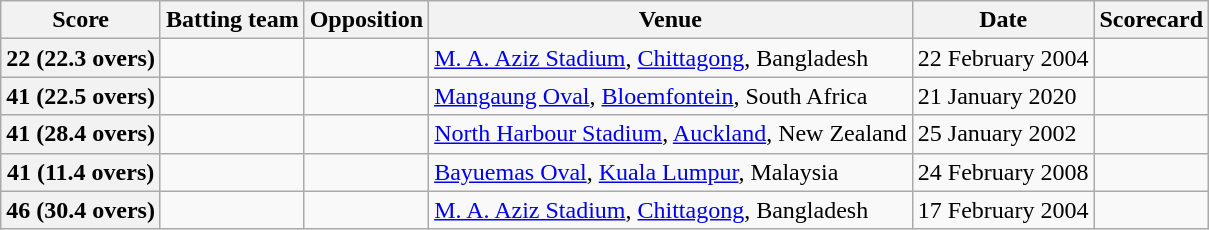<table class="wikitable">
<tr>
<th>Score</th>
<th>Batting team</th>
<th>Opposition</th>
<th>Venue</th>
<th>Date</th>
<th>Scorecard</th>
</tr>
<tr>
<th>22 (22.3 overs)</th>
<td></td>
<td></td>
<td><a href='#'>M. A. Aziz Stadium</a>, <a href='#'>Chittagong</a>, Bangladesh</td>
<td>22 February 2004</td>
<td></td>
</tr>
<tr>
<th>41 (22.5 overs)</th>
<td></td>
<td></td>
<td><a href='#'>Mangaung Oval</a>, <a href='#'>Bloemfontein</a>, South Africa</td>
<td>21 January 2020</td>
<td></td>
</tr>
<tr>
<th>41 (28.4 overs)</th>
<td></td>
<td></td>
<td><a href='#'>North Harbour Stadium</a>, <a href='#'>Auckland</a>, New Zealand</td>
<td>25 January 2002</td>
<td></td>
</tr>
<tr>
<th>41 (11.4 overs)</th>
<td></td>
<td></td>
<td><a href='#'>Bayuemas Oval</a>, <a href='#'>Kuala Lumpur</a>, Malaysia</td>
<td>24 February 2008</td>
<td></td>
</tr>
<tr>
<th>46 (30.4 overs)</th>
<td></td>
<td></td>
<td><a href='#'>M. A. Aziz Stadium</a>, <a href='#'>Chittagong</a>, Bangladesh</td>
<td>17 February 2004</td>
<td></td>
</tr>
</table>
